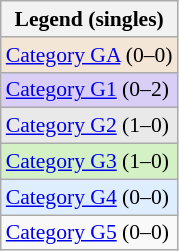<table class=wikitable style=font-size:90%>
<tr>
<th>Legend (singles)</th>
</tr>
<tr style="background:#F3E6D7">
<td><a href='#'>Category GA</a> (0–0)</td>
</tr>
<tr style="background:#d8cef6">
<td><a href='#'>Category G1</a> (0–2)</td>
</tr>
<tr style="background:#e9e9e9">
<td><a href='#'>Category G2</a> (1–0)</td>
</tr>
<tr style="background:#D4F1C5">
<td><a href='#'>Category G3</a> (1–0)</td>
</tr>
<tr style="background:#dfeeff">
<td><a href='#'>Category G4</a> (0–0)</td>
</tr>
<tr>
<td><a href='#'>Category G5</a> (0–0)</td>
</tr>
</table>
